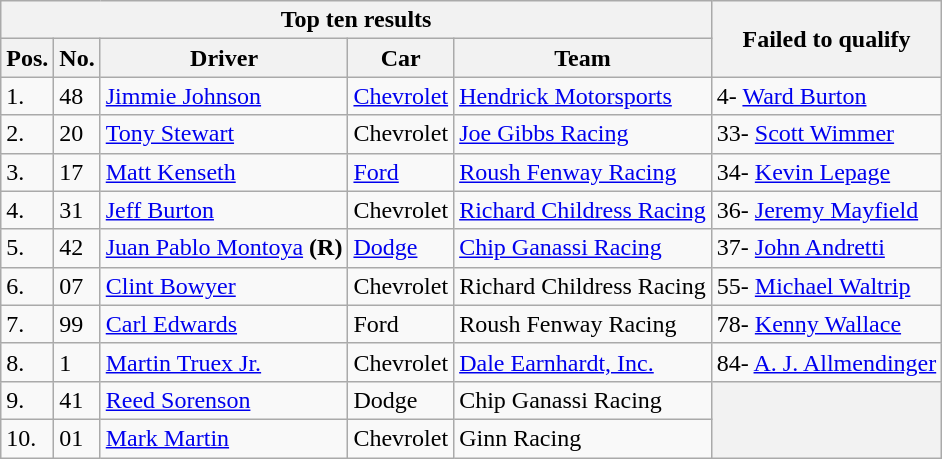<table class="wikitable">
<tr>
<th colspan=5>Top ten results</th>
<th rowspan=2>Failed to qualify</th>
</tr>
<tr>
<th>Pos.</th>
<th>No.</th>
<th>Driver</th>
<th>Car</th>
<th>Team</th>
</tr>
<tr>
<td>1.</td>
<td>48</td>
<td><a href='#'>Jimmie Johnson</a></td>
<td><a href='#'>Chevrolet</a></td>
<td><a href='#'>Hendrick Motorsports</a></td>
<td>4- <a href='#'>Ward Burton</a></td>
</tr>
<tr>
<td>2.</td>
<td>20</td>
<td><a href='#'>Tony Stewart</a></td>
<td>Chevrolet</td>
<td><a href='#'>Joe Gibbs Racing</a></td>
<td>33- <a href='#'>Scott Wimmer</a></td>
</tr>
<tr>
<td>3.</td>
<td>17</td>
<td><a href='#'>Matt Kenseth</a></td>
<td><a href='#'>Ford</a></td>
<td><a href='#'>Roush Fenway Racing</a></td>
<td>34- <a href='#'>Kevin Lepage</a></td>
</tr>
<tr>
<td>4.</td>
<td>31</td>
<td><a href='#'>Jeff Burton</a></td>
<td>Chevrolet</td>
<td><a href='#'>Richard Childress Racing</a></td>
<td>36- <a href='#'>Jeremy Mayfield</a></td>
</tr>
<tr>
<td>5.</td>
<td>42</td>
<td><a href='#'>Juan Pablo Montoya</a> <strong>(R)</strong></td>
<td><a href='#'>Dodge</a></td>
<td><a href='#'>Chip Ganassi Racing</a></td>
<td>37- <a href='#'>John Andretti</a></td>
</tr>
<tr>
<td>6.</td>
<td>07</td>
<td><a href='#'>Clint Bowyer</a></td>
<td>Chevrolet</td>
<td>Richard Childress Racing</td>
<td>55- <a href='#'>Michael Waltrip</a></td>
</tr>
<tr>
<td>7.</td>
<td>99</td>
<td><a href='#'>Carl Edwards</a></td>
<td>Ford</td>
<td>Roush Fenway Racing</td>
<td>78- <a href='#'>Kenny Wallace</a></td>
</tr>
<tr>
<td>8.</td>
<td>1</td>
<td><a href='#'>Martin Truex Jr.</a></td>
<td>Chevrolet</td>
<td><a href='#'>Dale Earnhardt, Inc.</a></td>
<td>84- <a href='#'>A. J. Allmendinger</a></td>
</tr>
<tr>
<td>9.</td>
<td>41</td>
<td><a href='#'>Reed Sorenson</a></td>
<td>Dodge</td>
<td>Chip Ganassi Racing</td>
<th rowspan="2"></th>
</tr>
<tr>
<td>10.</td>
<td>01</td>
<td><a href='#'>Mark Martin</a></td>
<td>Chevrolet</td>
<td>Ginn Racing</td>
</tr>
</table>
